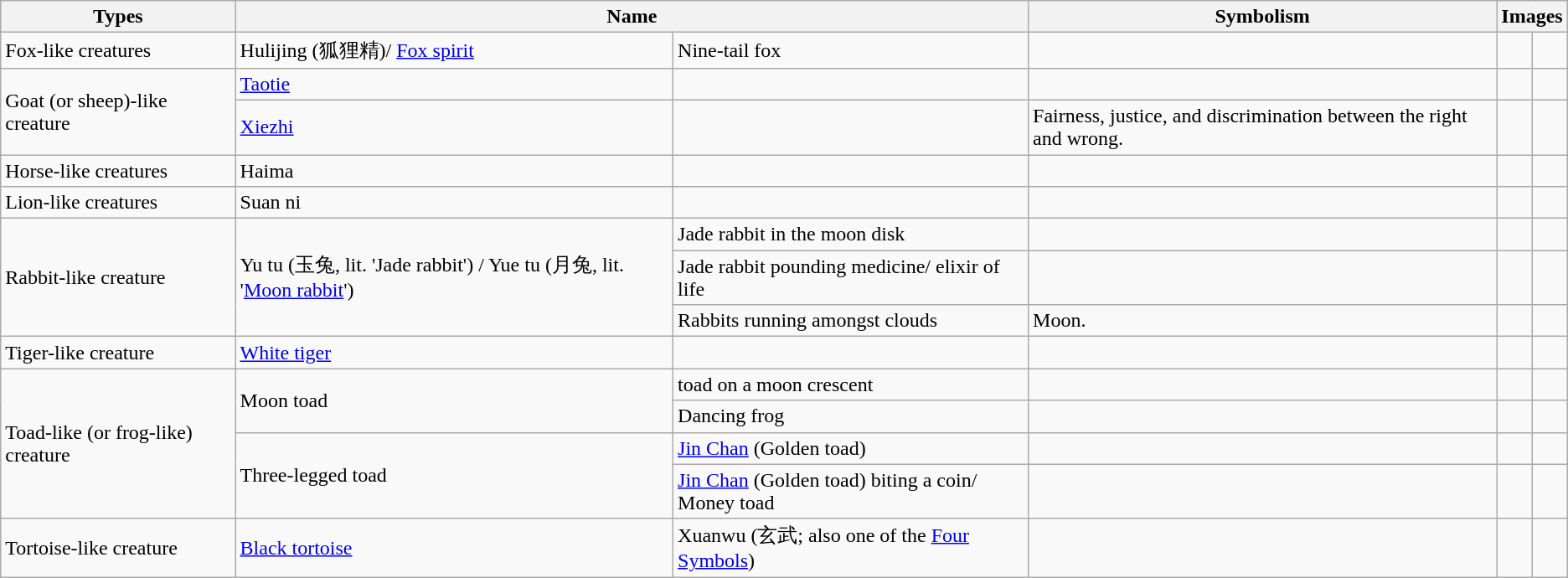<table class="wikitable sortable mw-collapsible">
<tr>
<th>Types</th>
<th colspan="2">Name</th>
<th>Symbolism</th>
<th colspan="2">Images</th>
</tr>
<tr>
<td>Fox-like creatures</td>
<td>Hulijing (狐狸精)/ <a href='#'>Fox spirit</a></td>
<td>Nine-tail fox</td>
<td></td>
<td></td>
<td></td>
</tr>
<tr>
<td rowspan="2">Goat (or sheep)-like creature</td>
<td><a href='#'>Taotie</a></td>
<td></td>
<td></td>
<td></td>
<td></td>
</tr>
<tr>
<td><a href='#'>Xiezhi</a></td>
<td></td>
<td>Fairness, justice, and discrimination between the right and wrong.</td>
<td></td>
<td></td>
</tr>
<tr>
<td>Horse-like creatures</td>
<td>Haima</td>
<td></td>
<td></td>
<td></td>
<td></td>
</tr>
<tr>
<td>Lion-like creatures</td>
<td>Suan ni</td>
<td></td>
<td></td>
<td></td>
<td></td>
</tr>
<tr>
<td rowspan="3">Rabbit-like creature</td>
<td rowspan="3">Yu tu (玉兔, lit. 'Jade rabbit') / Yue tu (月兔, lit. '<a href='#'>Moon rabbit</a>')</td>
<td>Jade rabbit in the moon disk</td>
<td></td>
<td></td>
<td></td>
</tr>
<tr>
<td>Jade rabbit pounding medicine/ elixir of life</td>
<td></td>
<td></td>
<td></td>
</tr>
<tr>
<td>Rabbits running amongst clouds</td>
<td>Moon.</td>
<td></td>
<td></td>
</tr>
<tr>
<td>Tiger-like creature</td>
<td><a href='#'>White tiger</a></td>
<td></td>
<td></td>
<td></td>
<td></td>
</tr>
<tr>
<td rowspan="4">Toad-like (or frog-like) creature</td>
<td rowspan="2">Moon toad</td>
<td>toad on a moon crescent</td>
<td></td>
<td></td>
<td></td>
</tr>
<tr>
<td>Dancing frog</td>
<td></td>
<td></td>
<td></td>
</tr>
<tr>
<td rowspan="2">Three-legged toad</td>
<td><a href='#'>Jin Chan</a> (Golden toad)</td>
<td></td>
<td></td>
<td></td>
</tr>
<tr>
<td><a href='#'>Jin Chan</a> (Golden toad) biting a coin/ Money toad</td>
<td></td>
<td></td>
<td></td>
</tr>
<tr>
<td>Tortoise-like creature</td>
<td><a href='#'>Black tortoise</a></td>
<td>Xuanwu (玄武; also one of the <a href='#'>Four Symbols</a>)</td>
<td></td>
<td></td>
<td></td>
</tr>
</table>
